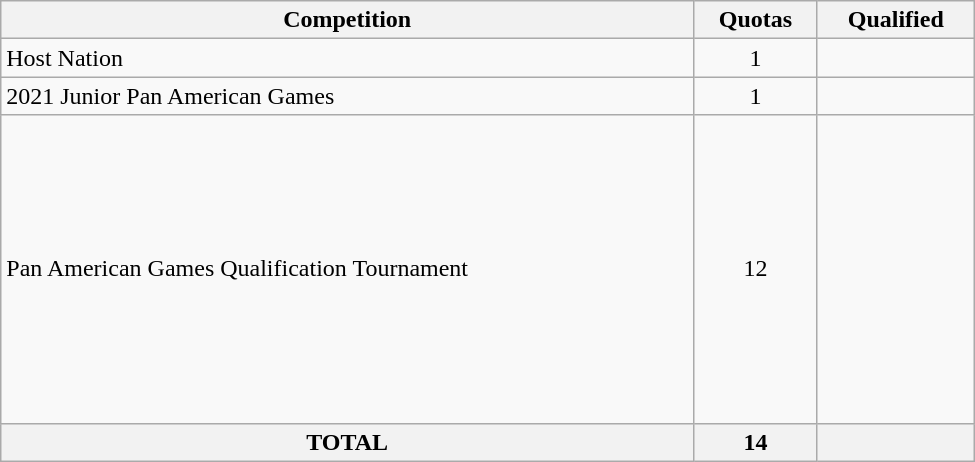<table class = "wikitable" width=650>
<tr>
<th>Competition</th>
<th>Quotas</th>
<th>Qualified</th>
</tr>
<tr>
<td>Host Nation</td>
<td align="center">1</td>
<td></td>
</tr>
<tr>
<td>2021 Junior Pan American Games</td>
<td align="center">1</td>
<td></td>
</tr>
<tr>
<td>Pan American Games Qualification Tournament</td>
<td align="center">12</td>
<td><br><br><br><br><br><br><br><br><br><br><br></td>
</tr>
<tr>
<th>TOTAL</th>
<th>14</th>
<th></th>
</tr>
</table>
